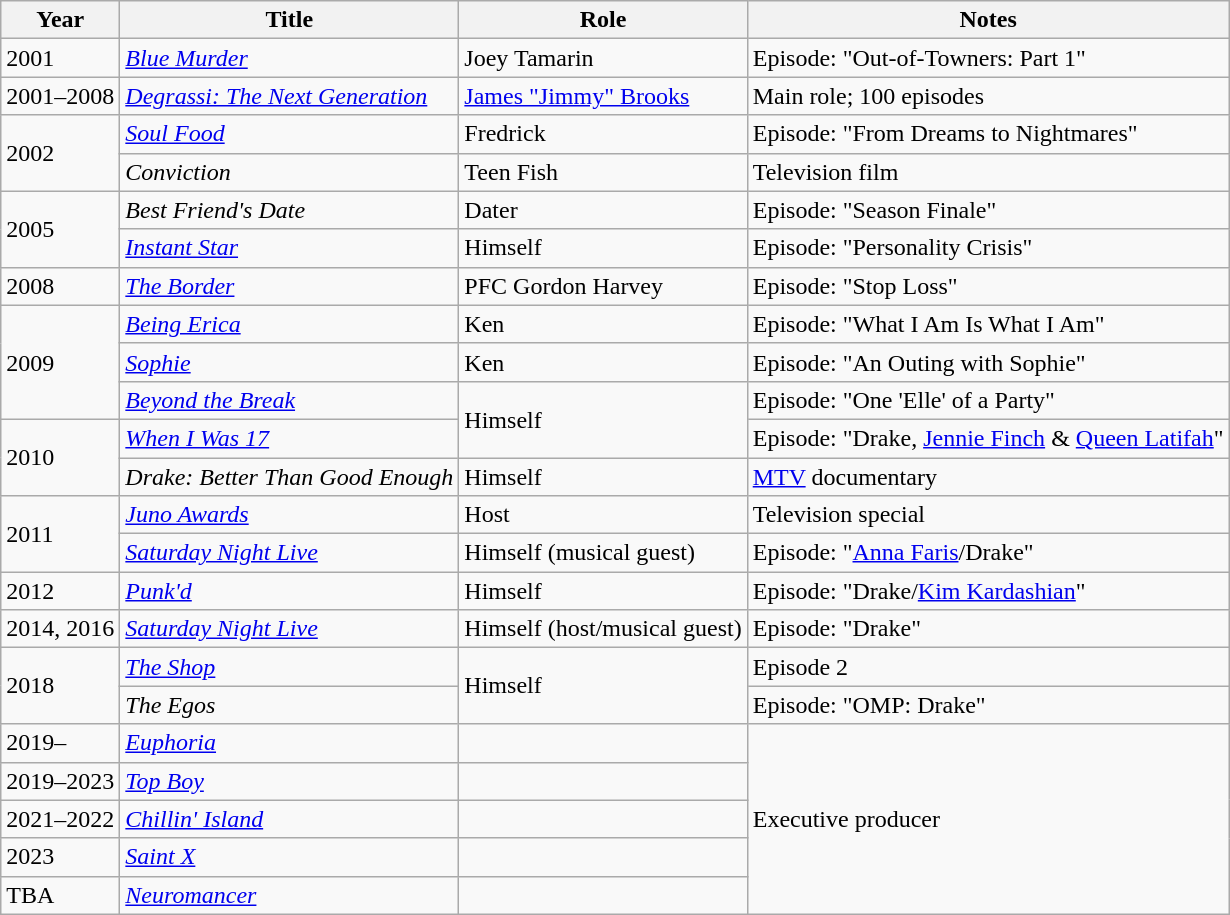<table class="wikitable sortable">
<tr>
<th>Year</th>
<th>Title</th>
<th>Role</th>
<th class="unsortable">Notes</th>
</tr>
<tr>
<td>2001</td>
<td><em><a href='#'>Blue Murder</a></em></td>
<td>Joey Tamarin</td>
<td>Episode: "Out-of-Towners: Part 1"</td>
</tr>
<tr>
<td>2001–2008</td>
<td><em><a href='#'>Degrassi: The Next Generation</a></em></td>
<td><a href='#'>James "Jimmy" Brooks</a></td>
<td>Main role; 100 episodes</td>
</tr>
<tr>
<td rowspan=2>2002</td>
<td><em><a href='#'>Soul Food</a></em></td>
<td>Fredrick</td>
<td>Episode: "From Dreams to Nightmares"</td>
</tr>
<tr>
<td><em>Conviction</em></td>
<td>Teen Fish</td>
<td>Television film</td>
</tr>
<tr>
<td rowspan=2>2005</td>
<td><em>Best Friend's Date</em></td>
<td>Dater</td>
<td>Episode: "Season Finale"</td>
</tr>
<tr>
<td><em><a href='#'>Instant Star</a></em></td>
<td>Himself</td>
<td>Episode: "Personality Crisis"</td>
</tr>
<tr>
<td>2008</td>
<td data-sort-value="Border, The"><em><a href='#'>The Border</a></em></td>
<td>PFC Gordon Harvey</td>
<td>Episode: "Stop Loss"</td>
</tr>
<tr>
<td rowspan=3>2009</td>
<td><em><a href='#'>Being Erica</a></em></td>
<td>Ken</td>
<td>Episode: "What I Am Is What I Am"</td>
</tr>
<tr>
<td><em><a href='#'>Sophie</a></em></td>
<td>Ken</td>
<td>Episode: "An Outing with Sophie"</td>
</tr>
<tr>
<td><em><a href='#'>Beyond the Break</a></em></td>
<td rowspan="2">Himself</td>
<td>Episode: "One 'Elle' of a Party"</td>
</tr>
<tr>
<td rowspan="2">2010</td>
<td><em><a href='#'>When I Was 17</a></em></td>
<td>Episode: "Drake, <a href='#'>Jennie Finch</a> & <a href='#'>Queen Latifah</a>"</td>
</tr>
<tr>
<td><em>Drake: Better Than Good Enough</em></td>
<td>Himself</td>
<td><a href='#'>MTV</a> documentary</td>
</tr>
<tr>
<td rowspan="2">2011</td>
<td><em><a href='#'>Juno Awards</a></em></td>
<td>Host</td>
<td>Television special</td>
</tr>
<tr>
<td><em><a href='#'>Saturday Night Live</a></em></td>
<td>Himself (musical guest)</td>
<td>Episode: "<a href='#'>Anna Faris</a>/Drake"</td>
</tr>
<tr>
<td>2012</td>
<td><em><a href='#'>Punk'd</a></em></td>
<td>Himself</td>
<td>Episode: "Drake/<a href='#'>Kim Kardashian</a>"</td>
</tr>
<tr>
<td>2014, 2016</td>
<td><em><a href='#'>Saturday Night Live</a></em></td>
<td>Himself (host/musical guest)</td>
<td>Episode: "Drake"</td>
</tr>
<tr>
<td rowspan=2>2018</td>
<td data-sort-value="Shop, The"><em><a href='#'>The Shop</a></em></td>
<td rowspan=2>Himself</td>
<td>Episode 2</td>
</tr>
<tr>
<td data-sort-value="Egos, The"><em>The Egos</em></td>
<td>Episode: "OMP: Drake"</td>
</tr>
<tr>
<td>2019–</td>
<td><em><a href='#'>Euphoria</a></em></td>
<td></td>
<td rowspan="5">Executive producer</td>
</tr>
<tr>
<td>2019–2023</td>
<td><em><a href='#'>Top Boy</a></em></td>
<td></td>
</tr>
<tr>
<td>2021–2022</td>
<td><em><a href='#'>Chillin' Island</a></em></td>
<td></td>
</tr>
<tr>
<td>2023</td>
<td><em><a href='#'>Saint X</a></em></td>
<td></td>
</tr>
<tr>
<td>TBA</td>
<td><em><a href='#'>Neuromancer</a></em></td>
<td></td>
</tr>
</table>
